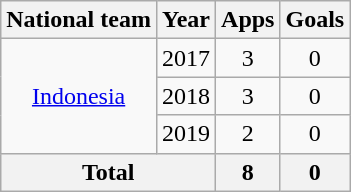<table class="wikitable" style="text-align:center">
<tr>
<th>National team</th>
<th>Year</th>
<th>Apps</th>
<th>Goals</th>
</tr>
<tr>
<td rowspan=3><a href='#'>Indonesia</a></td>
<td>2017</td>
<td>3</td>
<td>0</td>
</tr>
<tr>
<td>2018</td>
<td>3</td>
<td>0</td>
</tr>
<tr>
<td>2019</td>
<td>2</td>
<td>0</td>
</tr>
<tr>
<th colspan=2>Total</th>
<th>8</th>
<th>0</th>
</tr>
</table>
